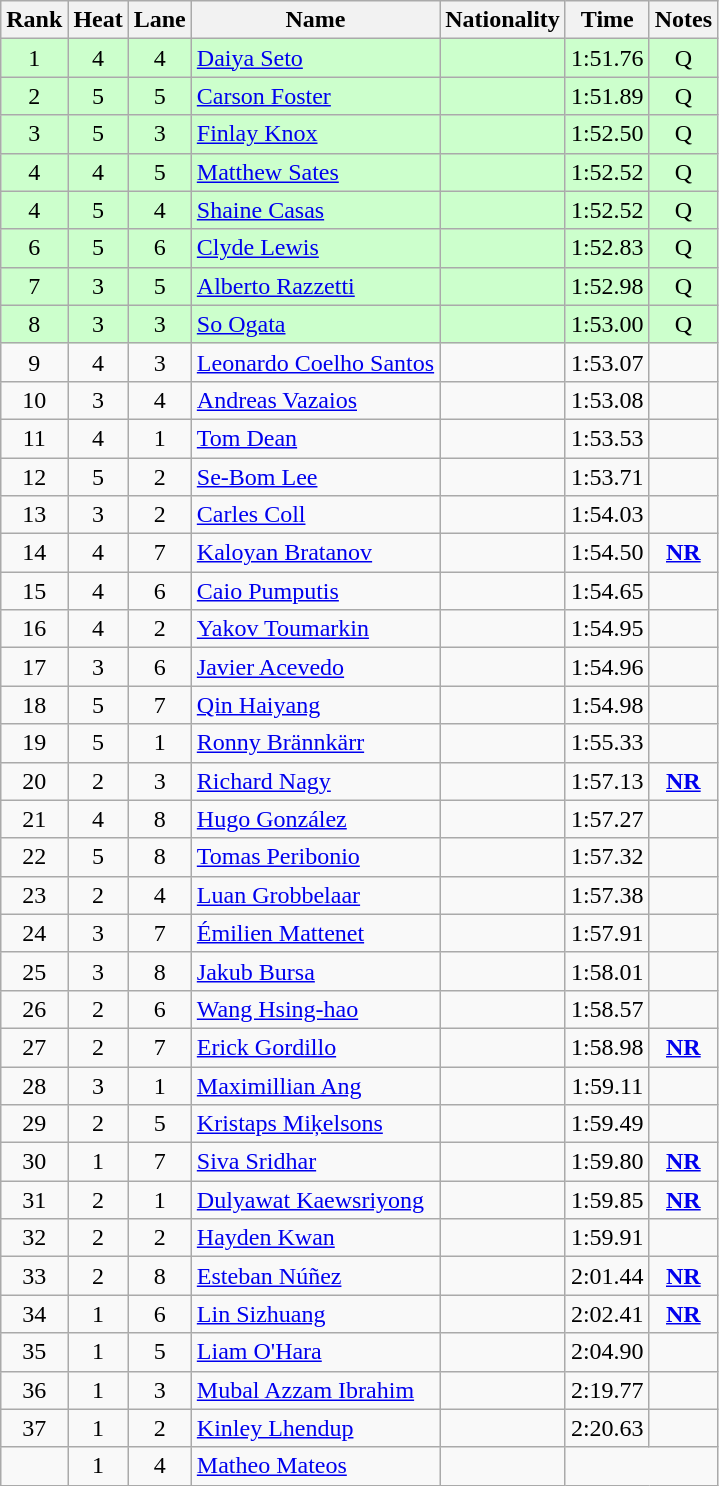<table class="wikitable sortable" style="text-align:center">
<tr>
<th>Rank</th>
<th>Heat</th>
<th>Lane</th>
<th>Name</th>
<th>Nationality</th>
<th>Time</th>
<th>Notes</th>
</tr>
<tr bgcolor=ccffcc>
<td>1</td>
<td>4</td>
<td>4</td>
<td align=left><a href='#'>Daiya Seto</a></td>
<td align=left></td>
<td>1:51.76</td>
<td>Q</td>
</tr>
<tr bgcolor=ccffcc>
<td>2</td>
<td>5</td>
<td>5</td>
<td align=left><a href='#'>Carson Foster</a></td>
<td align=left></td>
<td>1:51.89</td>
<td>Q</td>
</tr>
<tr bgcolor=ccffcc>
<td>3</td>
<td>5</td>
<td>3</td>
<td align=left><a href='#'>Finlay Knox</a></td>
<td align=left></td>
<td>1:52.50</td>
<td>Q</td>
</tr>
<tr bgcolor=ccffcc>
<td>4</td>
<td>4</td>
<td>5</td>
<td align=left><a href='#'>Matthew Sates</a></td>
<td align=left></td>
<td>1:52.52</td>
<td>Q</td>
</tr>
<tr bgcolor=ccffcc>
<td>4</td>
<td>5</td>
<td>4</td>
<td align=left><a href='#'>Shaine Casas</a></td>
<td align=left></td>
<td>1:52.52</td>
<td>Q</td>
</tr>
<tr bgcolor=ccffcc>
<td>6</td>
<td>5</td>
<td>6</td>
<td align=left><a href='#'>Clyde Lewis</a></td>
<td align=left></td>
<td>1:52.83</td>
<td>Q</td>
</tr>
<tr bgcolor=ccffcc>
<td>7</td>
<td>3</td>
<td>5</td>
<td align=left><a href='#'>Alberto Razzetti</a></td>
<td align=left></td>
<td>1:52.98</td>
<td>Q</td>
</tr>
<tr bgcolor=ccffcc>
<td>8</td>
<td>3</td>
<td>3</td>
<td align=left><a href='#'>So Ogata</a></td>
<td align=left></td>
<td>1:53.00</td>
<td>Q</td>
</tr>
<tr>
<td>9</td>
<td>4</td>
<td>3</td>
<td align=left><a href='#'>Leonardo Coelho Santos</a></td>
<td align=left></td>
<td>1:53.07</td>
<td></td>
</tr>
<tr>
<td>10</td>
<td>3</td>
<td>4</td>
<td align=left><a href='#'>Andreas Vazaios</a></td>
<td align=left></td>
<td>1:53.08</td>
<td></td>
</tr>
<tr>
<td>11</td>
<td>4</td>
<td>1</td>
<td align=left><a href='#'>Tom Dean</a></td>
<td align=left></td>
<td>1:53.53</td>
<td></td>
</tr>
<tr>
<td>12</td>
<td>5</td>
<td>2</td>
<td align=left><a href='#'>Se-Bom Lee</a></td>
<td align=left></td>
<td>1:53.71</td>
<td></td>
</tr>
<tr>
<td>13</td>
<td>3</td>
<td>2</td>
<td align=left><a href='#'>Carles Coll</a></td>
<td align=left></td>
<td>1:54.03</td>
<td></td>
</tr>
<tr>
<td>14</td>
<td>4</td>
<td>7</td>
<td align=left><a href='#'>Kaloyan Bratanov</a></td>
<td align=left></td>
<td>1:54.50</td>
<td><strong><a href='#'>NR</a></strong></td>
</tr>
<tr>
<td>15</td>
<td>4</td>
<td>6</td>
<td align=left><a href='#'>Caio Pumputis</a></td>
<td align=left></td>
<td>1:54.65</td>
<td></td>
</tr>
<tr>
<td>16</td>
<td>4</td>
<td>2</td>
<td align=left><a href='#'>Yakov Toumarkin</a></td>
<td align=left></td>
<td>1:54.95</td>
<td></td>
</tr>
<tr>
<td>17</td>
<td>3</td>
<td>6</td>
<td align=left><a href='#'>Javier Acevedo</a></td>
<td align=left></td>
<td>1:54.96</td>
<td></td>
</tr>
<tr>
<td>18</td>
<td>5</td>
<td>7</td>
<td align=left><a href='#'>Qin Haiyang</a></td>
<td align=left></td>
<td>1:54.98</td>
<td></td>
</tr>
<tr>
<td>19</td>
<td>5</td>
<td>1</td>
<td align=left><a href='#'>Ronny Brännkärr</a></td>
<td align=left></td>
<td>1:55.33</td>
<td></td>
</tr>
<tr>
<td>20</td>
<td>2</td>
<td>3</td>
<td align=left><a href='#'>Richard Nagy</a></td>
<td align=left></td>
<td>1:57.13</td>
<td><strong><a href='#'>NR</a></strong></td>
</tr>
<tr>
<td>21</td>
<td>4</td>
<td>8</td>
<td align=left><a href='#'>Hugo González</a></td>
<td align=left></td>
<td>1:57.27</td>
<td></td>
</tr>
<tr>
<td>22</td>
<td>5</td>
<td>8</td>
<td align=left><a href='#'>Tomas Peribonio</a></td>
<td align=left></td>
<td>1:57.32</td>
<td></td>
</tr>
<tr>
<td>23</td>
<td>2</td>
<td>4</td>
<td align=left><a href='#'>Luan Grobbelaar</a></td>
<td align=left></td>
<td>1:57.38</td>
<td></td>
</tr>
<tr>
<td>24</td>
<td>3</td>
<td>7</td>
<td align=left><a href='#'>Émilien Mattenet</a></td>
<td align=left></td>
<td>1:57.91</td>
<td></td>
</tr>
<tr>
<td>25</td>
<td>3</td>
<td>8</td>
<td align=left><a href='#'>Jakub Bursa</a></td>
<td align=left></td>
<td>1:58.01</td>
<td></td>
</tr>
<tr>
<td>26</td>
<td>2</td>
<td>6</td>
<td align=left><a href='#'>Wang Hsing-hao</a></td>
<td align=left></td>
<td>1:58.57</td>
<td></td>
</tr>
<tr>
<td>27</td>
<td>2</td>
<td>7</td>
<td align=left><a href='#'>Erick Gordillo</a></td>
<td align=left></td>
<td>1:58.98</td>
<td><strong><a href='#'>NR</a></strong></td>
</tr>
<tr>
<td>28</td>
<td>3</td>
<td>1</td>
<td align=left><a href='#'>Maximillian Ang</a></td>
<td align=left></td>
<td>1:59.11</td>
<td></td>
</tr>
<tr>
<td>29</td>
<td>2</td>
<td>5</td>
<td align=left><a href='#'>Kristaps Miķelsons</a></td>
<td align=left></td>
<td>1:59.49</td>
<td></td>
</tr>
<tr>
<td>30</td>
<td>1</td>
<td>7</td>
<td align=left><a href='#'>Siva Sridhar</a></td>
<td align=left></td>
<td>1:59.80</td>
<td><strong><a href='#'>NR</a></strong></td>
</tr>
<tr>
<td>31</td>
<td>2</td>
<td>1</td>
<td align=left><a href='#'>Dulyawat Kaewsriyong</a></td>
<td align=left></td>
<td>1:59.85</td>
<td><strong><a href='#'>NR</a></strong></td>
</tr>
<tr>
<td>32</td>
<td>2</td>
<td>2</td>
<td align=left><a href='#'>Hayden Kwan</a></td>
<td align=left></td>
<td>1:59.91</td>
<td></td>
</tr>
<tr>
<td>33</td>
<td>2</td>
<td>8</td>
<td align=left><a href='#'>Esteban Núñez</a></td>
<td align=left></td>
<td>2:01.44</td>
<td><strong><a href='#'>NR</a></strong></td>
</tr>
<tr>
<td>34</td>
<td>1</td>
<td>6</td>
<td align=left><a href='#'>Lin Sizhuang</a></td>
<td align=left></td>
<td>2:02.41</td>
<td><strong><a href='#'>NR</a></strong></td>
</tr>
<tr>
<td>35</td>
<td>1</td>
<td>5</td>
<td align=left><a href='#'>Liam O'Hara</a></td>
<td align=left></td>
<td>2:04.90</td>
<td></td>
</tr>
<tr>
<td>36</td>
<td>1</td>
<td>3</td>
<td align=left><a href='#'>Mubal Azzam Ibrahim</a></td>
<td align=left></td>
<td>2:19.77</td>
<td></td>
</tr>
<tr>
<td>37</td>
<td>1</td>
<td>2</td>
<td align=left><a href='#'>Kinley Lhendup</a></td>
<td align=left></td>
<td>2:20.63</td>
<td></td>
</tr>
<tr>
<td></td>
<td>1</td>
<td>4</td>
<td align=left><a href='#'>Matheo Mateos</a></td>
<td align=left></td>
<td colspan=2></td>
</tr>
</table>
